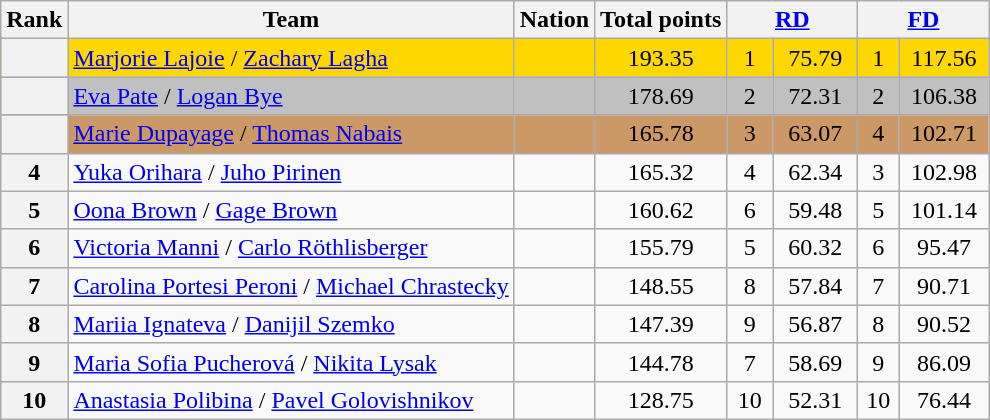<table class="wikitable sortable" style="text-align:left">
<tr>
<th scope="col">Rank</th>
<th scope="col">Team</th>
<th scope="col">Nation</th>
<th scope="col">Total points</th>
<th scope="col" colspan="2" width="80px"><a href='#'>RD</a></th>
<th scope="col" colspan="2" width="80px"><a href='#'>FD</a></th>
</tr>
<tr bgcolor="gold">
<th scope="row"></th>
<td><a href='#'>Marjorie Lajoie</a> / <a href='#'>Zachary Lagha</a></td>
<td></td>
<td align="center">193.35</td>
<td align="center">1</td>
<td align="center">75.79</td>
<td align="center">1</td>
<td align="center">117.56</td>
</tr>
<tr bgcolor="silver">
<th scope="row"></th>
<td><a href='#'>Eva Pate</a> / <a href='#'>Logan Bye</a></td>
<td></td>
<td align="center">178.69</td>
<td align="center">2</td>
<td align="center">72.31</td>
<td align="center">2</td>
<td align="center">106.38</td>
</tr>
<tr bgcolor="cc9966">
<th scope="row"></th>
<td><a href='#'>Marie Dupayage</a> / <a href='#'>Thomas Nabais</a></td>
<td></td>
<td align="center">165.78</td>
<td align="center">3</td>
<td align="center">63.07</td>
<td align="center">4</td>
<td align="center">102.71</td>
</tr>
<tr>
<th scope="row">4</th>
<td><a href='#'>Yuka Orihara</a> / <a href='#'>Juho Pirinen</a></td>
<td></td>
<td align="center">165.32</td>
<td align="center">4</td>
<td align="center">62.34</td>
<td align="center">3</td>
<td align="center">102.98</td>
</tr>
<tr>
<th scope="row">5</th>
<td><a href='#'>Oona Brown</a> / <a href='#'>Gage Brown</a></td>
<td></td>
<td align="center">160.62</td>
<td align="center">6</td>
<td align="center">59.48</td>
<td align="center">5</td>
<td align="center">101.14</td>
</tr>
<tr>
<th scope="row">6</th>
<td><a href='#'>Victoria Manni</a> / <a href='#'>Carlo Röthlisberger</a></td>
<td></td>
<td align="center">155.79</td>
<td align="center">5</td>
<td align="center">60.32</td>
<td align="center">6</td>
<td align="center">95.47</td>
</tr>
<tr>
<th scope="row">7</th>
<td><a href='#'>Carolina Portesi Peroni</a> / <a href='#'>Michael Chrastecky</a></td>
<td></td>
<td align="center">148.55</td>
<td align="center">8</td>
<td align="center">57.84</td>
<td align="center">7</td>
<td align="center">90.71</td>
</tr>
<tr>
<th scope="row">8</th>
<td><a href='#'>Mariia Ignateva</a> / <a href='#'>Danijil Szemko</a></td>
<td></td>
<td align="center">147.39</td>
<td align="center">9</td>
<td align="center">56.87</td>
<td align="center">8</td>
<td align="center">90.52</td>
</tr>
<tr>
<th scope="row">9</th>
<td><a href='#'>Maria Sofia Pucherová</a> / <a href='#'>Nikita Lysak</a></td>
<td></td>
<td align="center">144.78</td>
<td align="center">7</td>
<td align="center">58.69</td>
<td align="center">9</td>
<td align="center">86.09</td>
</tr>
<tr>
<th scope="row">10</th>
<td><a href='#'>Anastasia Polibina</a> / <a href='#'>Pavel Golovishnikov</a></td>
<td></td>
<td align="center">128.75</td>
<td align="center">10</td>
<td align="center">52.31</td>
<td align="center">10</td>
<td align="center">76.44</td>
</tr>
</table>
